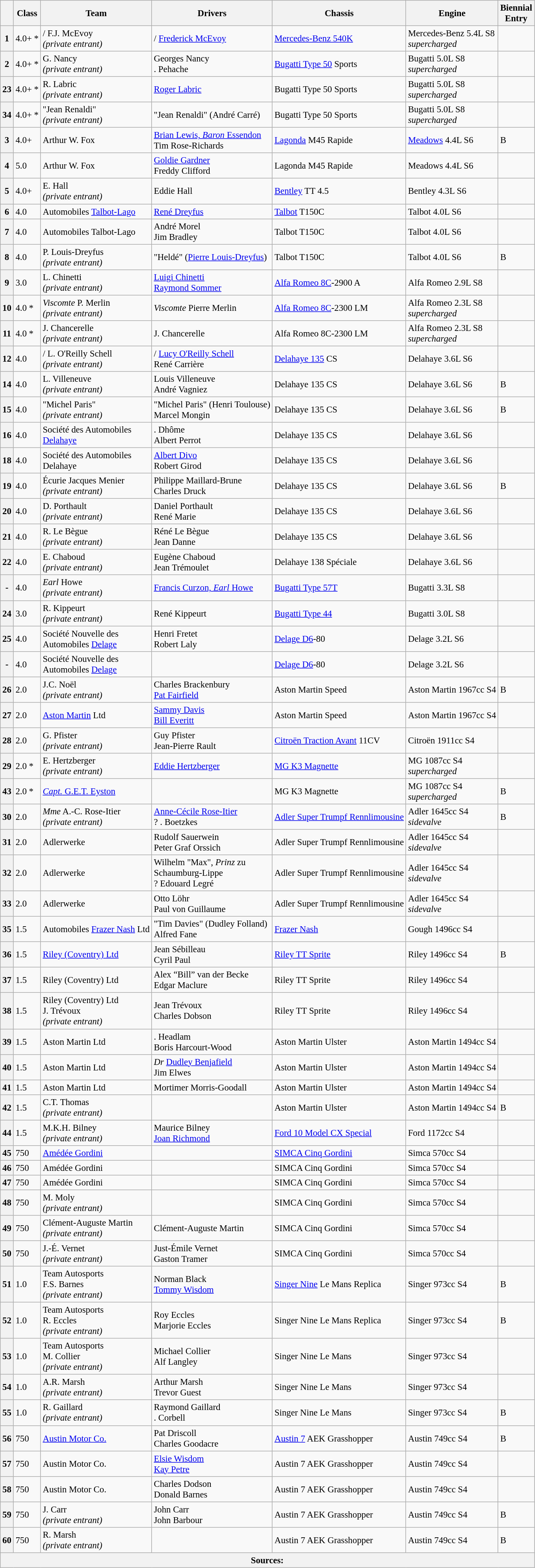<table class="wikitable" style="font-size: 95%;">
<tr>
<th></th>
<th>Class</th>
<th>Team</th>
<th>Drivers</th>
<th>Chassis</th>
<th>Engine</th>
<th>Biennial<br>Entry</th>
</tr>
<tr>
<th>1</th>
<td>4.0+ *</td>
<td>/ F.J. McEvoy<br><em>(private entrant)</em></td>
<td>/ <a href='#'>Frederick McEvoy</a></td>
<td><a href='#'>Mercedes-Benz 540K</a></td>
<td>Mercedes-Benz 5.4L S8<br><em>supercharged</em></td>
<td></td>
</tr>
<tr>
<th>2</th>
<td>4.0+ *</td>
<td> G. Nancy<br><em>(private entrant)</em></td>
<td> Georges Nancy<br> . Pehache</td>
<td><a href='#'>Bugatti Type 50</a> Sports</td>
<td>Bugatti 5.0L S8<br><em>supercharged</em></td>
<td></td>
</tr>
<tr>
<th>23</th>
<td>4.0+ *</td>
<td> R. Labric<br><em>(private entrant)</em></td>
<td> <a href='#'>Roger Labric</a></td>
<td>Bugatti Type 50 Sports</td>
<td>Bugatti 5.0L S8<br><em>supercharged</em></td>
<td></td>
</tr>
<tr>
<th>34</th>
<td>4.0+ *</td>
<td> "Jean Renaldi"<br><em>(private entrant)</em></td>
<td> "Jean Renaldi" (André Carré)</td>
<td>Bugatti Type 50 Sports</td>
<td>Bugatti 5.0L S8<br><em>supercharged</em></td>
<td></td>
</tr>
<tr>
<th>3</th>
<td>4.0+</td>
<td> Arthur W. Fox</td>
<td> <a href='#'>Brian Lewis, <em>Baron</em> Essendon</a><br> Tim Rose-Richards</td>
<td><a href='#'>Lagonda</a> M45 Rapide</td>
<td><a href='#'>Meadows</a> 4.4L S6</td>
<td>B</td>
</tr>
<tr>
<th>4</th>
<td>5.0</td>
<td> Arthur W. Fox</td>
<td> <a href='#'>Goldie Gardner</a><br> Freddy Clifford</td>
<td>Lagonda M45 Rapide</td>
<td>Meadows 4.4L S6</td>
<td></td>
</tr>
<tr>
<th>5</th>
<td>4.0+</td>
<td> E. Hall<br><em>(private entrant)</em></td>
<td> Eddie Hall</td>
<td><a href='#'>Bentley</a> TT 4.5</td>
<td>Bentley 4.3L S6</td>
<td></td>
</tr>
<tr>
<th>6</th>
<td>4.0</td>
<td> Automobiles <a href='#'>Talbot-Lago</a></td>
<td> <a href='#'>René Dreyfus</a></td>
<td><a href='#'>Talbot</a> T150C</td>
<td>Talbot 4.0L S6</td>
<td></td>
</tr>
<tr>
<th>7</th>
<td>4.0</td>
<td> Automobiles Talbot-Lago</td>
<td> André Morel<br> Jim Bradley</td>
<td>Talbot T150C</td>
<td>Talbot 4.0L S6</td>
<td></td>
</tr>
<tr>
<th>8</th>
<td>4.0</td>
<td> P. Louis-Dreyfus<br><em>(private entrant)</em></td>
<td> "Heldé" (<a href='#'>Pierre Louis-Dreyfus</a>)</td>
<td>Talbot T150C</td>
<td>Talbot 4.0L S6</td>
<td>B</td>
</tr>
<tr>
<th>9</th>
<td>3.0</td>
<td> L. Chinetti <br><em>(private entrant)</em></td>
<td> <a href='#'>Luigi Chinetti</a><br> <a href='#'>Raymond Sommer</a></td>
<td><a href='#'>Alfa Romeo 8C</a>-2900 A</td>
<td>Alfa Romeo 2.9L S8</td>
<td></td>
</tr>
<tr>
<th>10</th>
<td>4.0 *</td>
<td> <em>Viscomte</em> P. Merlin<br><em>(private entrant)</em></td>
<td> <em>Viscomte</em> Pierre Merlin</td>
<td><a href='#'>Alfa Romeo 8C</a>-2300 LM</td>
<td>Alfa Romeo 2.3L S8<br><em>supercharged</em></td>
<td></td>
</tr>
<tr>
<th>11</th>
<td>4.0 *</td>
<td> J. Chancerelle<br><em>(private entrant)</em></td>
<td> J. Chancerelle</td>
<td>Alfa Romeo 8C-2300 LM</td>
<td>Alfa Romeo 2.3L S8<br><em>supercharged</em></td>
<td></td>
</tr>
<tr>
<th>12</th>
<td>4.0</td>
<td>/ L. O'Reilly Schell<br><em>(private entrant)</em></td>
<td>/ <a href='#'>Lucy O'Reilly Schell</a><br> René Carrière</td>
<td><a href='#'>Delahaye 135</a> CS</td>
<td>Delahaye 3.6L S6</td>
<td></td>
</tr>
<tr>
<th>14</th>
<td>4.0</td>
<td> L. Villeneuve<br><em>(private entrant)</em></td>
<td> Louis Villeneuve<br> André Vagniez</td>
<td>Delahaye 135 CS</td>
<td>Delahaye 3.6L S6</td>
<td>B</td>
</tr>
<tr>
<th>15</th>
<td>4.0</td>
<td> "Michel Paris" <br><em>(private entrant)</em></td>
<td> "Michel Paris" (Henri Toulouse)<br> Marcel Mongin</td>
<td>Delahaye 135 CS</td>
<td>Delahaye 3.6L S6</td>
<td>B</td>
</tr>
<tr>
<th>16</th>
<td>4.0</td>
<td> Société des Automobiles<br> <a href='#'>Delahaye</a></td>
<td> . Dhôme<br> Albert Perrot</td>
<td>Delahaye 135 CS</td>
<td>Delahaye 3.6L S6</td>
<td></td>
</tr>
<tr>
<th>18</th>
<td>4.0</td>
<td> Société des Automobiles<br>Delahaye</td>
<td> <a href='#'>Albert Divo</a><br> Robert Girod</td>
<td>Delahaye 135 CS</td>
<td>Delahaye 3.6L S6</td>
<td></td>
</tr>
<tr>
<th>19</th>
<td>4.0</td>
<td> Écurie Jacques Menier<br><em>(private entrant)</em></td>
<td> Philippe Maillard-Brune<br> Charles Druck</td>
<td>Delahaye 135 CS</td>
<td>Delahaye 3.6L S6</td>
<td>B</td>
</tr>
<tr>
<th>20</th>
<td>4.0</td>
<td> D. Porthault<br><em>(private entrant)</em></td>
<td> Daniel Porthault<br> René Marie</td>
<td>Delahaye 135 CS</td>
<td>Delahaye 3.6L S6</td>
<td></td>
</tr>
<tr>
<th>21</th>
<td>4.0</td>
<td> R. Le Bègue<br><em>(private entrant)</em></td>
<td> Réné Le Bègue<br> Jean Danne</td>
<td>Delahaye 135 CS</td>
<td>Delahaye 3.6L S6</td>
<td></td>
</tr>
<tr>
<th>22</th>
<td>4.0</td>
<td> E. Chaboud<br><em>(private entrant)</em></td>
<td> Eugène Chaboud<br> Jean Trémoulet</td>
<td>Delahaye 138 Spéciale</td>
<td>Delahaye 3.6L S6</td>
<td></td>
</tr>
<tr>
<th>-</th>
<td>4.0</td>
<td> <em>Earl</em> Howe<br><em>(private entrant)</em></td>
<td> <a href='#'>Francis Curzon, <em>Earl</em> Howe</a></td>
<td><a href='#'>Bugatti Type 57T</a></td>
<td>Bugatti 3.3L S8</td>
<td></td>
</tr>
<tr>
<th>24</th>
<td>3.0</td>
<td> R. Kippeurt<br><em>(private entrant)</em></td>
<td> René Kippeurt</td>
<td><a href='#'>Bugatti Type 44</a></td>
<td>Bugatti 3.0L S8</td>
<td></td>
</tr>
<tr>
<th>25</th>
<td>4.0</td>
<td> Société Nouvelle des<br>Automobiles <a href='#'>Delage</a></td>
<td> Henri Fretet<br> Robert Laly</td>
<td><a href='#'>Delage D6</a>-80</td>
<td>Delage 3.2L S6</td>
<td></td>
</tr>
<tr>
<th>-</th>
<td>4.0</td>
<td> Société Nouvelle des<br>Automobiles <a href='#'>Delage</a></td>
<td></td>
<td><a href='#'>Delage D6</a>-80</td>
<td>Delage 3.2L S6</td>
<td></td>
</tr>
<tr>
<th>26</th>
<td>2.0</td>
<td> J.C. Noël<br><em>(private entrant)</em></td>
<td> Charles Brackenbury<br> <a href='#'>Pat Fairfield</a></td>
<td>Aston Martin Speed</td>
<td>Aston Martin 1967cc S4</td>
<td>B</td>
</tr>
<tr>
<th>27</th>
<td>2.0</td>
<td> <a href='#'>Aston Martin</a> Ltd</td>
<td> <a href='#'>Sammy Davis</a><br> <a href='#'>Bill Everitt</a></td>
<td>Aston Martin Speed</td>
<td>Aston Martin 1967cc S4</td>
<td></td>
</tr>
<tr>
<th>28</th>
<td>2.0</td>
<td> G. Pfister<br><em>(private entrant)</em></td>
<td> Guy Pfister <br> Jean-Pierre Rault</td>
<td><a href='#'>Citroën Traction Avant</a> 11CV</td>
<td>Citroën 1911cc S4</td>
<td></td>
</tr>
<tr>
<th>29</th>
<td>2.0 *</td>
<td> E. Hertzberger <br><em>(private entrant)</em></td>
<td> <a href='#'>Eddie Hertzberger</a></td>
<td><a href='#'>MG K3 Magnette</a></td>
<td>MG 1087cc S4<br><em>supercharged</em></td>
<td></td>
</tr>
<tr>
<th>43</th>
<td>2.0 *</td>
<td> <a href='#'><em>Capt.</em> G.E.T. Eyston</a></td>
<td></td>
<td>MG K3 Magnette</td>
<td>MG 1087cc S4<br><em>supercharged</em></td>
<td>B</td>
</tr>
<tr>
<th>30</th>
<td>2.0</td>
<td> <em>Mme</em> A.-C. Rose-Itier<br><em>(private entrant)</em></td>
<td> <a href='#'>Anne-Cécile Rose-Itier</a><br> ? . Boetzkes</td>
<td><a href='#'>Adler Super Trumpf Rennlimousine</a></td>
<td>Adler 1645cc S4 <br><em>sidevalve</em></td>
<td>B</td>
</tr>
<tr>
<th>31</th>
<td>2.0</td>
<td> Adlerwerke</td>
<td> Rudolf Sauerwein<br> Peter Graf Orssich</td>
<td>Adler Super Trumpf Rennlimousine</td>
<td>Adler 1645cc S4 <br><em>sidevalve</em></td>
<td></td>
</tr>
<tr>
<th>32</th>
<td>2.0</td>
<td> Adlerwerke</td>
<td> Wilhelm "Max", <em>Prinz</em> zu<br>Schaumburg-Lippe<br> ?  Edouard Legré</td>
<td>Adler Super Trumpf Rennlimousine</td>
<td>Adler 1645cc S4 <br><em>sidevalve</em></td>
<td></td>
</tr>
<tr>
<th>33</th>
<td>2.0</td>
<td> Adlerwerke</td>
<td> Otto Löhr<br>  Paul von Guillaume</td>
<td>Adler Super Trumpf Rennlimousine</td>
<td>Adler 1645cc S4 <br><em>sidevalve</em></td>
<td></td>
</tr>
<tr>
<th>35</th>
<td>1.5</td>
<td> Automobiles <a href='#'>Frazer Nash</a> Ltd</td>
<td> "Tim Davies" (Dudley Folland)<br> Alfred Fane</td>
<td><a href='#'>Frazer Nash</a></td>
<td>Gough 1496cc S4</td>
<td></td>
</tr>
<tr>
<th>36</th>
<td>1.5</td>
<td> <a href='#'>Riley (Coventry) Ltd</a></td>
<td> Jean Sébilleau<br> Cyril Paul</td>
<td><a href='#'>Riley TT Sprite</a></td>
<td>Riley 1496cc S4</td>
<td>B</td>
</tr>
<tr>
<th>37</th>
<td>1.5</td>
<td> Riley (Coventry) Ltd</td>
<td> Alex “Bill” van der Becke<br> Edgar Maclure</td>
<td>Riley TT Sprite</td>
<td>Riley 1496cc S4</td>
<td></td>
</tr>
<tr>
<th>38</th>
<td>1.5</td>
<td> Riley (Coventry) Ltd<br> J. Trévoux<br><em>(private entrant)</em></td>
<td> Jean Trévoux<br> Charles Dobson</td>
<td>Riley TT Sprite</td>
<td>Riley 1496cc S4</td>
<td></td>
</tr>
<tr>
<th>39</th>
<td>1.5</td>
<td> Aston Martin Ltd</td>
<td> . Headlam<br> Boris Harcourt-Wood</td>
<td>Aston Martin Ulster</td>
<td>Aston Martin 1494cc S4</td>
<td></td>
</tr>
<tr>
<th>40</th>
<td>1.5</td>
<td> Aston Martin Ltd</td>
<td> <em>Dr</em> <a href='#'>Dudley Benjafield</a><br> Jim Elwes</td>
<td>Aston Martin Ulster</td>
<td>Aston Martin 1494cc S4</td>
<td></td>
</tr>
<tr>
<th>41</th>
<td>1.5</td>
<td> Aston Martin Ltd</td>
<td> Mortimer Morris-Goodall</td>
<td>Aston Martin Ulster</td>
<td>Aston Martin 1494cc S4</td>
<td></td>
</tr>
<tr>
<th>42</th>
<td>1.5</td>
<td> C.T. Thomas<br><em>(private entrant)</em></td>
<td></td>
<td>Aston Martin Ulster</td>
<td>Aston Martin 1494cc S4</td>
<td>B</td>
</tr>
<tr>
<th>44</th>
<td>1.5</td>
<td> M.K.H. Bilney<br><em>(private entrant)</em></td>
<td> Maurice Bilney<br> <a href='#'>Joan Richmond</a></td>
<td><a href='#'>Ford 10 Model CX Special</a></td>
<td>Ford 1172cc S4</td>
<td></td>
</tr>
<tr>
<th>45</th>
<td>750</td>
<td> <a href='#'>Amédée Gordini</a></td>
<td></td>
<td><a href='#'>SIMCA Cinq Gordini</a></td>
<td>Simca 570cc S4</td>
<td></td>
</tr>
<tr>
<th>46</th>
<td>750</td>
<td> Amédée Gordini</td>
<td></td>
<td>SIMCA Cinq Gordini</td>
<td>Simca 570cc S4</td>
<td></td>
</tr>
<tr>
<th>47</th>
<td>750</td>
<td> Amédée Gordini</td>
<td></td>
<td>SIMCA Cinq Gordini</td>
<td>Simca 570cc S4</td>
<td></td>
</tr>
<tr>
<th>48</th>
<td>750</td>
<td> M. Moly<br><em>(private entrant)</em></td>
<td></td>
<td>SIMCA Cinq Gordini</td>
<td>Simca 570cc S4</td>
<td></td>
</tr>
<tr>
<th>49</th>
<td>750</td>
<td> Clément-Auguste Martin <br><em>(private entrant)</em></td>
<td> Clément-Auguste Martin</td>
<td>SIMCA Cinq Gordini</td>
<td>Simca 570cc S4</td>
<td></td>
</tr>
<tr>
<th>50</th>
<td>750</td>
<td> J.-É. Vernet<br><em>(private entrant)</em></td>
<td> Just-Émile Vernet<br> Gaston Tramer</td>
<td>SIMCA Cinq Gordini</td>
<td>Simca 570cc S4</td>
<td></td>
</tr>
<tr>
<th>51</th>
<td>1.0</td>
<td> Team Autosports<br> F.S. Barnes<br><em>(private entrant)</em></td>
<td> Norman Black <br> <a href='#'>Tommy Wisdom</a></td>
<td><a href='#'>Singer Nine</a> Le Mans Replica</td>
<td>Singer 973cc S4</td>
<td>B</td>
</tr>
<tr>
<th>52</th>
<td>1.0</td>
<td> Team Autosports<br> R. Eccles<br><em>(private entrant)</em></td>
<td> Roy Eccles<br> Marjorie Eccles</td>
<td>Singer Nine Le Mans Replica</td>
<td>Singer 973cc S4</td>
<td>B</td>
</tr>
<tr>
<th>53</th>
<td>1.0</td>
<td> Team Autosports<br> M. Collier<br><em>(private entrant)</em></td>
<td> Michael Collier<br> Alf Langley</td>
<td>Singer Nine Le Mans</td>
<td>Singer 973cc S4</td>
<td></td>
</tr>
<tr>
<th>54</th>
<td>1.0</td>
<td> A.R. Marsh<br><em>(private entrant)</em></td>
<td> Arthur Marsh<br> Trevor Guest</td>
<td>Singer Nine Le Mans</td>
<td>Singer 973cc S4</td>
<td></td>
</tr>
<tr>
<th>55</th>
<td>1.0</td>
<td> R. Gaillard<br><em>(private entrant)</em></td>
<td> Raymond Gaillard<br> . Corbell</td>
<td>Singer Nine Le Mans</td>
<td>Singer 973cc S4</td>
<td>B</td>
</tr>
<tr>
<th>56</th>
<td>750</td>
<td> <a href='#'>Austin Motor Co.</a></td>
<td> Pat Driscoll<br> Charles Goodacre</td>
<td><a href='#'>Austin 7</a> AEK Grasshopper</td>
<td>Austin 749cc S4</td>
<td>B</td>
</tr>
<tr>
<th>57</th>
<td>750</td>
<td> Austin Motor Co.</td>
<td> <a href='#'>Elsie Wisdom</a><br> <a href='#'>Kay Petre</a></td>
<td>Austin 7 AEK Grasshopper</td>
<td>Austin 749cc S4</td>
<td></td>
</tr>
<tr>
<th>58</th>
<td>750</td>
<td> Austin Motor Co.</td>
<td> Charles Dodson<br> Donald Barnes</td>
<td>Austin 7 AEK Grasshopper</td>
<td>Austin 749cc S4</td>
<td></td>
</tr>
<tr>
<th>59</th>
<td>750</td>
<td> J. Carr<br><em>(private entrant)</em></td>
<td> John Carr<br> John Barbour</td>
<td>Austin 7 AEK Grasshopper</td>
<td>Austin 749cc S4</td>
<td>B</td>
</tr>
<tr>
<th>60</th>
<td>750</td>
<td> R. Marsh<br><em>(private entrant)</em></td>
<td></td>
<td>Austin 7 AEK Grasshopper</td>
<td>Austin 749cc S4</td>
<td>B</td>
</tr>
<tr>
<th colspan="11">Sources:</th>
</tr>
</table>
